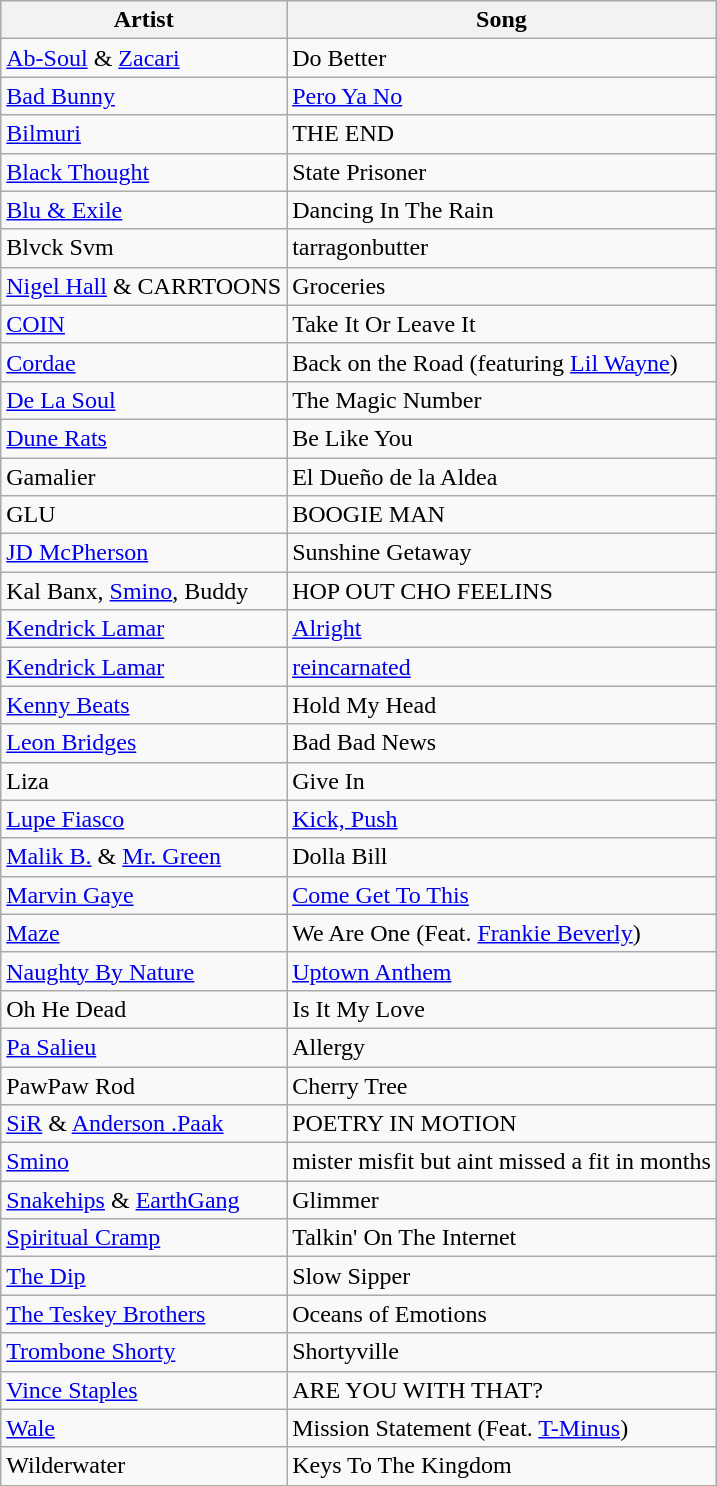<table class="wikitable">
<tr>
<th>Artist</th>
<th>Song</th>
</tr>
<tr>
<td><a href='#'>Ab-Soul</a> & <a href='#'>Zacari</a></td>
<td>Do Better</td>
</tr>
<tr>
<td><a href='#'>Bad Bunny</a></td>
<td><a href='#'>Pero Ya No</a></td>
</tr>
<tr>
<td><a href='#'>Bilmuri</a></td>
<td>THE END</td>
</tr>
<tr>
<td><a href='#'>Black Thought</a></td>
<td>State Prisoner</td>
</tr>
<tr>
<td><a href='#'>Blu & Exile</a></td>
<td>Dancing In The Rain</td>
</tr>
<tr>
<td>Blvck Svm</td>
<td>tarragonbutter</td>
</tr>
<tr>
<td><a href='#'>Nigel Hall</a> & CARRTOONS</td>
<td>Groceries</td>
</tr>
<tr>
<td><a href='#'>COIN</a></td>
<td>Take It Or Leave It</td>
</tr>
<tr>
<td><a href='#'>Cordae</a></td>
<td>Back on the Road (featuring <a href='#'>Lil Wayne</a>)</td>
</tr>
<tr>
<td><a href='#'>De La Soul</a></td>
<td>The Magic Number</td>
</tr>
<tr>
<td><a href='#'>Dune Rats</a></td>
<td>Be Like You</td>
</tr>
<tr>
<td>Gamalier</td>
<td>El Dueño de la Aldea</td>
</tr>
<tr>
<td>GLU</td>
<td>BOOGIE MAN</td>
</tr>
<tr>
<td><a href='#'>JD McPherson</a></td>
<td>Sunshine Getaway</td>
</tr>
<tr>
<td>Kal Banx, <a href='#'>Smino</a>, Buddy</td>
<td>HOP OUT CHO FEELINS</td>
</tr>
<tr>
<td><a href='#'>Kendrick Lamar</a></td>
<td><a href='#'>Alright</a></td>
</tr>
<tr>
<td><a href='#'>Kendrick Lamar</a></td>
<td><a href='#'>reincarnated</a></td>
</tr>
<tr>
<td><a href='#'>Kenny Beats</a></td>
<td>Hold My Head</td>
</tr>
<tr>
<td><a href='#'>Leon Bridges</a></td>
<td>Bad Bad News</td>
</tr>
<tr>
<td>Liza</td>
<td>Give In</td>
</tr>
<tr>
<td><a href='#'>Lupe Fiasco</a></td>
<td><a href='#'>Kick, Push</a></td>
</tr>
<tr>
<td><a href='#'>Malik B.</a> & <a href='#'>Mr. Green</a></td>
<td>Dolla Bill</td>
</tr>
<tr>
<td><a href='#'>Marvin Gaye</a></td>
<td><a href='#'>Come Get To This</a></td>
</tr>
<tr>
<td><a href='#'>Maze</a></td>
<td>We Are One (Feat. <a href='#'>Frankie Beverly</a>)</td>
</tr>
<tr>
<td><a href='#'>Naughty By Nature</a></td>
<td><a href='#'>Uptown Anthem</a></td>
</tr>
<tr>
<td>Oh He Dead</td>
<td>Is It My Love</td>
</tr>
<tr>
<td><a href='#'>Pa Salieu</a></td>
<td>Allergy</td>
</tr>
<tr>
<td>PawPaw Rod</td>
<td>Cherry Tree</td>
</tr>
<tr>
<td><a href='#'>SiR</a> & <a href='#'>Anderson .Paak</a></td>
<td>POETRY IN MOTION</td>
</tr>
<tr>
<td><a href='#'>Smino</a></td>
<td>mister misfit but aint missed a fit in months</td>
</tr>
<tr>
<td><a href='#'>Snakehips</a> & <a href='#'>EarthGang</a></td>
<td>Glimmer</td>
</tr>
<tr>
<td><a href='#'>Spiritual Cramp</a></td>
<td>Talkin' On The Internet</td>
</tr>
<tr>
<td><a href='#'>The Dip</a></td>
<td>Slow Sipper</td>
</tr>
<tr>
<td><a href='#'>The Teskey Brothers</a></td>
<td>Oceans of Emotions</td>
</tr>
<tr>
<td><a href='#'>Trombone Shorty</a></td>
<td>Shortyville</td>
</tr>
<tr>
<td><a href='#'>Vince Staples</a></td>
<td>ARE YOU WITH THAT?</td>
</tr>
<tr>
<td><a href='#'>Wale</a></td>
<td>Mission Statement (Feat. <a href='#'>T-Minus</a>)</td>
</tr>
<tr>
<td>Wilderwater</td>
<td>Keys To The Kingdom</td>
</tr>
</table>
